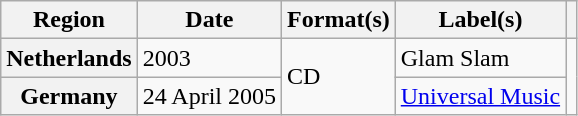<table class="wikitable plainrowheaders">
<tr>
<th scope="col">Region</th>
<th scope="col">Date</th>
<th scope="col">Format(s)</th>
<th scope="col">Label(s)</th>
<th scope="col"></th>
</tr>
<tr>
<th scope="row">Netherlands</th>
<td>2003</td>
<td rowspan="2">CD</td>
<td>Glam Slam</td>
<td rowspan="2"></td>
</tr>
<tr>
<th scope="row">Germany</th>
<td>24 April 2005</td>
<td><a href='#'>Universal Music</a></td>
</tr>
</table>
